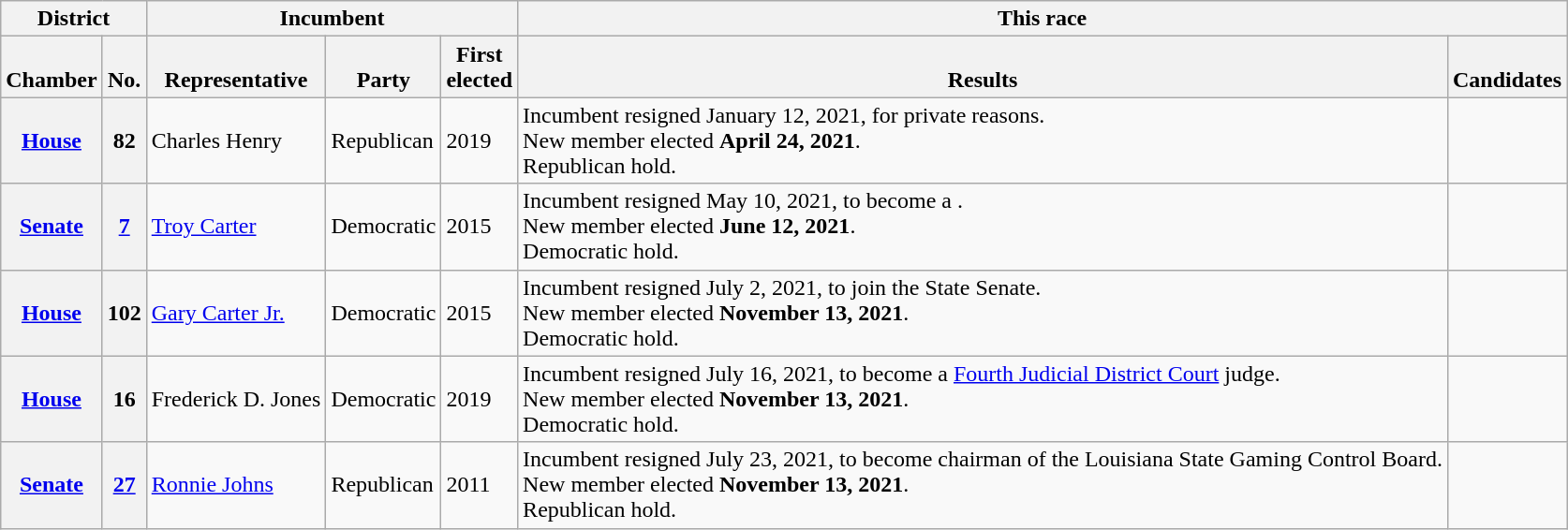<table class="wikitable sortable">
<tr valign=bottom>
<th colspan="2">District</th>
<th colspan="3">Incumbent</th>
<th colspan="2">This race</th>
</tr>
<tr valign=bottom>
<th>Chamber</th>
<th>No.</th>
<th>Representative</th>
<th>Party</th>
<th>First<br>elected</th>
<th>Results</th>
<th>Candidates</th>
</tr>
<tr>
<th><a href='#'>House</a></th>
<th>82</th>
<td>Charles Henry</td>
<td>Republican</td>
<td>2019</td>
<td>Incumbent resigned January 12, 2021, for private reasons.<br>New member elected <strong>April 24, 2021</strong>.<br>Republican hold.</td>
<td nowrap></td>
</tr>
<tr>
<th><a href='#'>Senate</a></th>
<th><a href='#'>7</a></th>
<td><a href='#'>Troy Carter</a></td>
<td>Democratic</td>
<td>2015</td>
<td>Incumbent resigned May 10, 2021, to become a .<br>New member elected <strong>June 12, 2021</strong>.<br>Democratic hold.</td>
<td nowrap></td>
</tr>
<tr>
<th><a href='#'>House</a></th>
<th>102</th>
<td><a href='#'>Gary Carter Jr.</a></td>
<td>Democratic</td>
<td>2015</td>
<td>Incumbent resigned July 2, 2021, to join the State Senate.<br>New member elected <strong>November 13, 2021</strong>.<br>Democratic hold.</td>
<td nowrap></td>
</tr>
<tr>
<th><a href='#'>House</a></th>
<th>16</th>
<td>Frederick D. Jones</td>
<td>Democratic</td>
<td>2019</td>
<td>Incumbent resigned July 16, 2021, to become a <a href='#'>Fourth Judicial District Court</a> judge.<br>New member elected <strong>November 13, 2021</strong>.<br>Democratic hold.</td>
<td nowrap></td>
</tr>
<tr>
<th><a href='#'>Senate</a></th>
<th><a href='#'>27</a></th>
<td><a href='#'>Ronnie Johns</a></td>
<td>Republican</td>
<td>2011</td>
<td>Incumbent resigned July 23, 2021, to become chairman of the Louisiana State Gaming Control Board.<br>New member elected <strong>November 13, 2021</strong>.<br>Republican hold.</td>
<td nowrap></td>
</tr>
</table>
